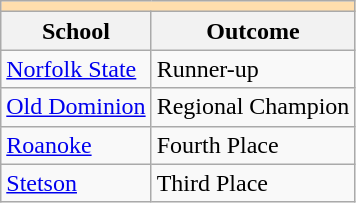<table class="wikitable" style="float:left; margin-right:1em;">
<tr>
<th colspan="3" style="background:#ffdead;"></th>
</tr>
<tr>
<th>School</th>
<th>Outcome</th>
</tr>
<tr>
<td><a href='#'>Norfolk State</a></td>
<td>Runner-up</td>
</tr>
<tr>
<td><a href='#'>Old Dominion</a></td>
<td>Regional Champion</td>
</tr>
<tr>
<td><a href='#'>Roanoke</a></td>
<td>Fourth Place</td>
</tr>
<tr>
<td><a href='#'>Stetson</a></td>
<td>Third Place</td>
</tr>
</table>
